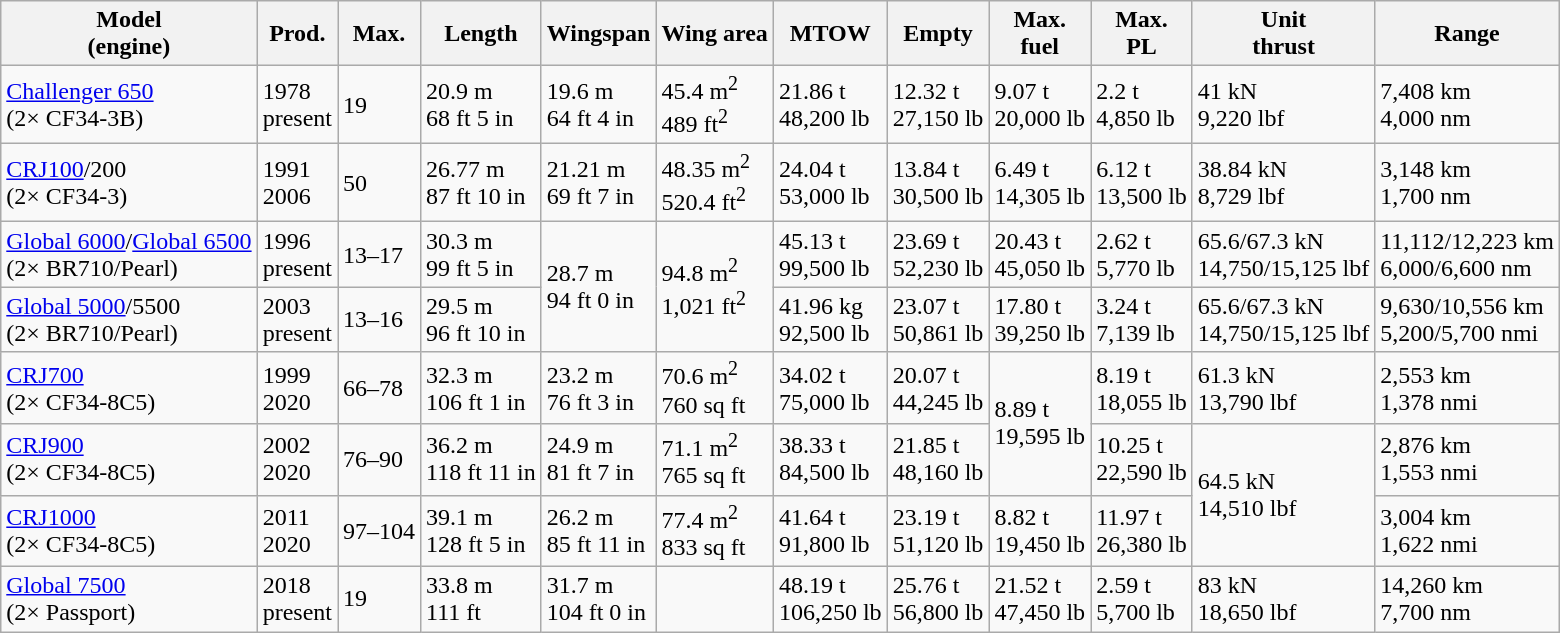<table class="wikitable sortable">
<tr>
<th>Model<br>(engine)</th>
<th>Prod.</th>
<th>Max.<br></th>
<th data-sort-type="number">Length</th>
<th data-sort-type="number">Wingspan</th>
<th data-sort-type="number">Wing area</th>
<th data-sort-type="number">MTOW</th>
<th data-sort-type="number">Empty</th>
<th data-sort-type="number">Max.<br>fuel</th>
<th data-sort-type="number">Max.<br>PL</th>
<th data-sort-type="number">Unit<br>thrust</th>
<th data-sort-type="number">Range</th>
</tr>
<tr>
<td><a href='#'>Challenger 650</a><br>(2× CF34-3B)</td>
<td>1978<br>present</td>
<td>19</td>
<td>20.9 m<br>68 ft 5 in</td>
<td>19.6 m<br>64 ft 4 in</td>
<td>45.4 m<sup>2</sup><br>489 ft<sup>2</sup></td>
<td>21.86 t<br>48,200 lb</td>
<td>12.32 t<br>27,150 lb</td>
<td>9.07 t<br>20,000 lb</td>
<td>2.2 t<br>4,850 lb</td>
<td>41 kN<br>9,220 lbf</td>
<td>7,408 km<br>4,000 nm</td>
</tr>
<tr>
<td><a href='#'>CRJ100</a>/200<br>(2× CF34-3)</td>
<td>1991<br>2006</td>
<td>50</td>
<td>26.77 m<br>87 ft 10 in</td>
<td>21.21 m<br>69 ft 7 in</td>
<td>48.35 m<sup>2</sup><br>520.4 ft<sup>2</sup></td>
<td>24.04 t<br>53,000 lb</td>
<td>13.84 t<br>30,500 lb</td>
<td>6.49 t<br>14,305 lb</td>
<td>6.12 t<br>13,500 lb</td>
<td>38.84 kN<br>8,729 lbf</td>
<td>3,148 km<br>1,700 nm</td>
</tr>
<tr>
<td><a href='#'>Global 6000</a>/<a href='#'>Global 6500</a><br>(2× BR710/Pearl)</td>
<td>1996<br>present</td>
<td>13–17</td>
<td>30.3 m<br>99 ft 5 in</td>
<td rowspan=2>28.7 m<br>94 ft 0 in</td>
<td rowspan=2>94.8 m<sup>2</sup><br>1,021 ft<sup>2</sup></td>
<td>45.13 t<br>99,500 lb</td>
<td>23.69 t<br>52,230 lb</td>
<td>20.43 t<br>45,050 lb</td>
<td>2.62 t<br>5,770 lb</td>
<td>65.6/67.3 kN<br>14,750/15,125 lbf</td>
<td>11,112/12,223 km<br>6,000/6,600 nm</td>
</tr>
<tr>
<td><a href='#'>Global 5000</a>/5500<br>(2× BR710/Pearl)</td>
<td>2003<br>present</td>
<td>13–16</td>
<td>29.5 m<br>96 ft 10 in</td>
<td>41.96 kg<br>92,500 lb</td>
<td>23.07 t<br>50,861 lb</td>
<td>17.80 t<br>39,250 lb</td>
<td>3.24 t<br>7,139 lb</td>
<td>65.6/67.3 kN<br>14,750/15,125 lbf</td>
<td>9,630/10,556 km<br>5,200/5,700 nmi</td>
</tr>
<tr>
<td><a href='#'>CRJ700</a><br>(2× CF34-8C5)</td>
<td>1999<br>2020</td>
<td>66–78</td>
<td>32.3 m<br>106 ft 1 in</td>
<td>23.2 m<br>76 ft 3 in</td>
<td>70.6 m<sup>2</sup><br>760 sq ft</td>
<td>34.02 t<br>75,000 lb</td>
<td>20.07 t<br>44,245 lb</td>
<td rowspan= 2>8.89 t<br>19,595 lb</td>
<td>8.19 t<br>18,055 lb</td>
<td>61.3 kN<br>13,790 lbf</td>
<td>2,553 km<br>1,378 nmi</td>
</tr>
<tr>
<td><a href='#'>CRJ900</a><br>(2× CF34-8C5)</td>
<td>2002<br>2020</td>
<td>76–90</td>
<td>36.2 m<br>118 ft 11 in</td>
<td>24.9 m<br>81 ft 7 in</td>
<td>71.1 m<sup>2</sup><br>765 sq ft</td>
<td>38.33 t<br>84,500 lb</td>
<td>21.85 t<br>48,160 lb</td>
<td>10.25 t<br>22,590 lb</td>
<td rowspan= 2>64.5 kN<br>14,510 lbf</td>
<td>2,876 km<br>1,553 nmi</td>
</tr>
<tr>
<td><a href='#'>CRJ1000</a><br>(2× CF34-8C5)</td>
<td>2011<br>2020</td>
<td>97–104</td>
<td>39.1 m<br>128 ft 5 in</td>
<td>26.2 m<br>85 ft 11 in</td>
<td>77.4 m<sup>2</sup><br>833 sq ft</td>
<td>41.64 t<br>91,800 lb</td>
<td>23.19 t<br>51,120 lb</td>
<td>8.82 t<br>19,450 lb</td>
<td>11.97 t<br>26,380 lb</td>
<td>3,004 km<br>1,622 nmi</td>
</tr>
<tr>
<td><a href='#'>Global 7500</a><br>(2× Passport)</td>
<td>2018<br>present</td>
<td>19</td>
<td>33.8 m<br>111 ft</td>
<td>31.7 m<br>104 ft 0 in</td>
<td></td>
<td>48.19 t<br>106,250 lb</td>
<td>25.76 t<br>56,800 lb</td>
<td>21.52 t<br>47,450 lb</td>
<td>2.59 t<br>5,700 lb</td>
<td>83 kN<br>18,650 lbf</td>
<td>14,260 km<br>7,700 nm</td>
</tr>
</table>
